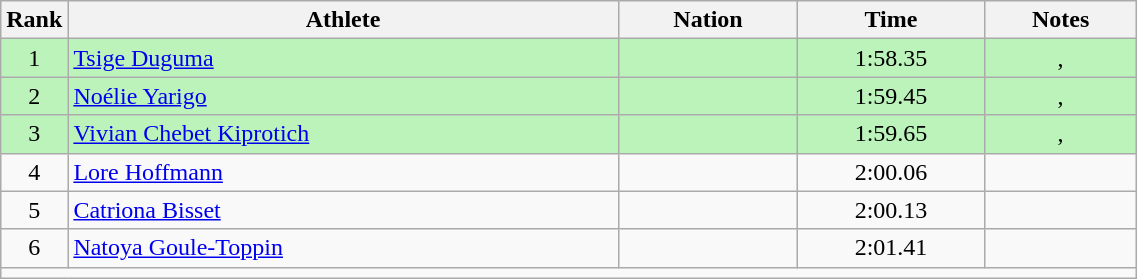<table class="wikitable sortable" style="text-align:center;width: 60%;">
<tr>
<th scope="col" style="width: 10px;">Rank</th>
<th scope="col">Athlete</th>
<th scope="col">Nation</th>
<th scope="col">Time</th>
<th scope="col">Notes</th>
</tr>
<tr bgcolor=bbf3bb>
<td>1</td>
<td align=left><a href='#'>Tsige Duguma</a></td>
<td align=left></td>
<td>1:58.35</td>
<td>, </td>
</tr>
<tr bgcolor=bbf3bb>
<td>2</td>
<td align=left><a href='#'>Noélie Yarigo</a></td>
<td align=left></td>
<td>1:59.45</td>
<td>, </td>
</tr>
<tr bgcolor=bbf3bb>
<td>3</td>
<td align=left><a href='#'>Vivian Chebet Kiprotich</a></td>
<td align=left></td>
<td>1:59.65</td>
<td>, </td>
</tr>
<tr>
<td>4</td>
<td align=left><a href='#'>Lore Hoffmann</a></td>
<td align=left></td>
<td>2:00.06</td>
<td></td>
</tr>
<tr>
<td>5</td>
<td align=left><a href='#'>Catriona Bisset</a></td>
<td align=left></td>
<td>2:00.13</td>
<td></td>
</tr>
<tr>
<td>6</td>
<td align=left><a href='#'>Natoya Goule-Toppin</a></td>
<td align=left></td>
<td>2:01.41</td>
<td></td>
</tr>
<tr class="sortbottom">
<td colspan="5"></td>
</tr>
</table>
